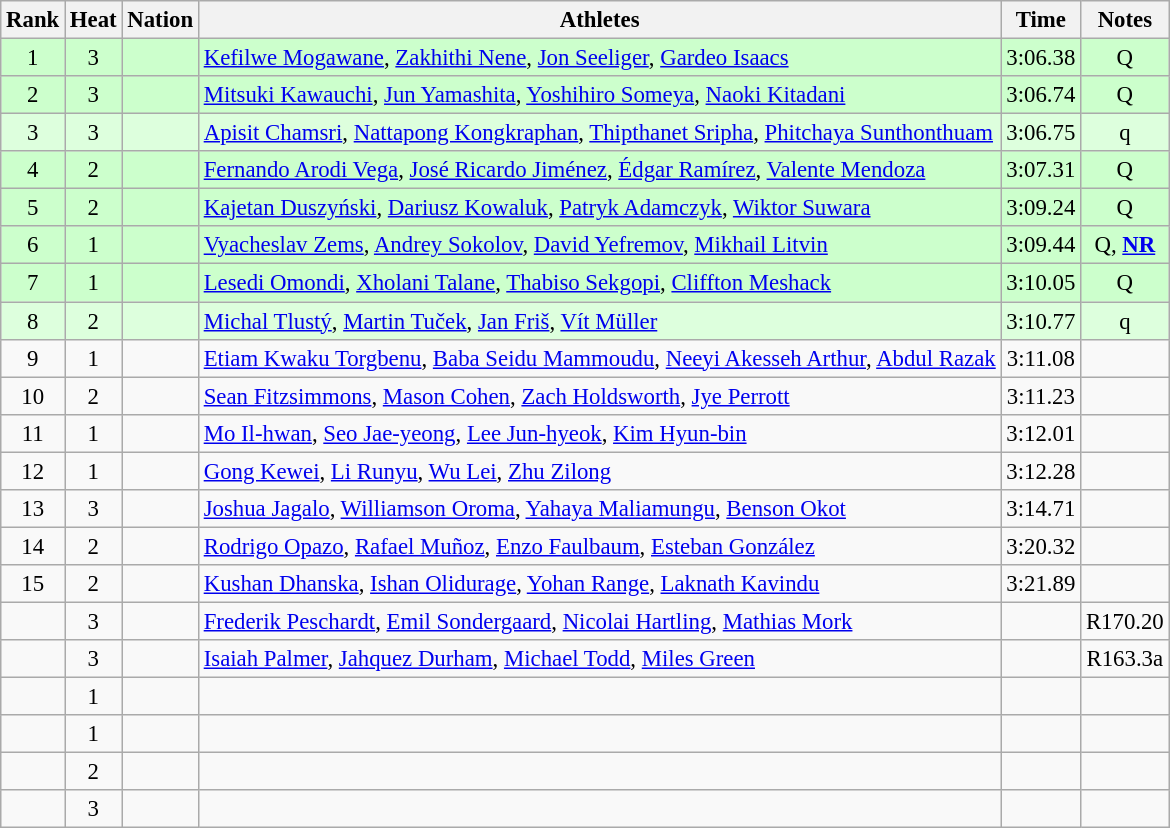<table class="wikitable sortable" style="text-align:center;font-size:95%">
<tr>
<th>Rank</th>
<th>Heat</th>
<th>Nation</th>
<th>Athletes</th>
<th>Time</th>
<th>Notes</th>
</tr>
<tr bgcolor=ccffcc>
<td>1</td>
<td>3</td>
<td align=left></td>
<td align=left><a href='#'>Kefilwe Mogawane</a>, <a href='#'>Zakhithi Nene</a>, <a href='#'>Jon Seeliger</a>, <a href='#'>Gardeo Isaacs</a></td>
<td>3:06.38</td>
<td>Q</td>
</tr>
<tr bgcolor=ccffcc>
<td>2</td>
<td>3</td>
<td align=left></td>
<td align=left><a href='#'>Mitsuki Kawauchi</a>, <a href='#'>Jun Yamashita</a>, <a href='#'>Yoshihiro Someya</a>, <a href='#'>Naoki Kitadani</a></td>
<td>3:06.74</td>
<td>Q</td>
</tr>
<tr bgcolor=ddffdd>
<td>3</td>
<td>3</td>
<td align=left></td>
<td align=left><a href='#'>Apisit Chamsri</a>, <a href='#'>Nattapong Kongkraphan</a>, <a href='#'>Thipthanet Sripha</a>, <a href='#'>Phitchaya Sunthonthuam</a></td>
<td>3:06.75</td>
<td>q</td>
</tr>
<tr bgcolor=ccffcc>
<td>4</td>
<td>2</td>
<td align=left></td>
<td align=left><a href='#'>Fernando Arodi Vega</a>, <a href='#'>José Ricardo Jiménez</a>, <a href='#'>Édgar Ramírez</a>, <a href='#'>Valente Mendoza</a></td>
<td>3:07.31</td>
<td>Q</td>
</tr>
<tr bgcolor=ccffcc>
<td>5</td>
<td>2</td>
<td align=left></td>
<td align=left><a href='#'>Kajetan Duszyński</a>, <a href='#'>Dariusz Kowaluk</a>, <a href='#'>Patryk Adamczyk</a>, <a href='#'>Wiktor Suwara</a></td>
<td>3:09.24</td>
<td>Q</td>
</tr>
<tr bgcolor=ccffcc>
<td>6</td>
<td>1</td>
<td align=left></td>
<td align=left><a href='#'>Vyacheslav Zems</a>, <a href='#'>Andrey Sokolov</a>, <a href='#'>David Yefremov</a>, <a href='#'>Mikhail Litvin</a></td>
<td>3:09.44</td>
<td>Q, <strong><a href='#'>NR</a></strong></td>
</tr>
<tr bgcolor=ccffcc>
<td>7</td>
<td>1</td>
<td align=left></td>
<td align=left><a href='#'>Lesedi Omondi</a>, <a href='#'>Xholani Talane</a>, <a href='#'>Thabiso Sekgopi</a>, <a href='#'>Cliffton Meshack</a></td>
<td>3:10.05</td>
<td>Q</td>
</tr>
<tr bgcolor=ddffdd>
<td>8</td>
<td>2</td>
<td align=left></td>
<td align=left><a href='#'>Michal Tlustý</a>, <a href='#'>Martin Tuček</a>, <a href='#'>Jan Friš</a>, <a href='#'>Vít Müller</a></td>
<td>3:10.77</td>
<td>q</td>
</tr>
<tr>
<td>9</td>
<td>1</td>
<td align=left></td>
<td align=left><a href='#'>Etiam Kwaku Torgbenu</a>, <a href='#'>Baba Seidu Mammoudu</a>, <a href='#'>Neeyi Akesseh Arthur</a>, <a href='#'>Abdul Razak</a></td>
<td>3:11.08</td>
<td></td>
</tr>
<tr>
<td>10</td>
<td>2</td>
<td align=left></td>
<td align=left><a href='#'>Sean Fitzsimmons</a>, <a href='#'>Mason Cohen</a>, <a href='#'>Zach Holdsworth</a>, <a href='#'>Jye Perrott</a></td>
<td>3:11.23</td>
<td></td>
</tr>
<tr>
<td>11</td>
<td>1</td>
<td align=left></td>
<td align=left><a href='#'>Mo Il-hwan</a>, <a href='#'>Seo Jae-yeong</a>, <a href='#'>Lee Jun-hyeok</a>, <a href='#'>Kim Hyun-bin</a></td>
<td>3:12.01</td>
<td></td>
</tr>
<tr>
<td>12</td>
<td>1</td>
<td align=left></td>
<td align=left><a href='#'>Gong Kewei</a>, <a href='#'>Li Runyu</a>, <a href='#'>Wu Lei</a>, <a href='#'>Zhu Zilong</a></td>
<td>3:12.28</td>
<td></td>
</tr>
<tr>
<td>13</td>
<td>3</td>
<td align=left></td>
<td align=left><a href='#'>Joshua Jagalo</a>, <a href='#'>Williamson Oroma</a>, <a href='#'>Yahaya Maliamungu</a>, <a href='#'>Benson Okot</a></td>
<td>3:14.71</td>
<td></td>
</tr>
<tr>
<td>14</td>
<td>2</td>
<td align=left></td>
<td align=left><a href='#'>Rodrigo Opazo</a>, <a href='#'>Rafael Muñoz</a>, <a href='#'>Enzo Faulbaum</a>, <a href='#'>Esteban González</a></td>
<td>3:20.32</td>
<td></td>
</tr>
<tr>
<td>15</td>
<td>2</td>
<td align=left></td>
<td align=left><a href='#'>Kushan Dhanska</a>, <a href='#'>Ishan Olidurage</a>, <a href='#'>Yohan Range</a>, <a href='#'>Laknath Kavindu</a></td>
<td>3:21.89</td>
<td></td>
</tr>
<tr>
<td></td>
<td>3</td>
<td align=left></td>
<td align=left><a href='#'>Frederik Peschardt</a>, <a href='#'>Emil Sondergaard</a>, <a href='#'>Nicolai Hartling</a>, <a href='#'>Mathias Mork</a></td>
<td></td>
<td>R170.20</td>
</tr>
<tr>
<td></td>
<td>3</td>
<td align=left></td>
<td align=left><a href='#'>Isaiah Palmer</a>, <a href='#'>Jahquez Durham</a>, <a href='#'>Michael Todd</a>, <a href='#'>Miles Green</a></td>
<td></td>
<td>R163.3a</td>
</tr>
<tr>
<td></td>
<td>1</td>
<td align=left></td>
<td align=left></td>
<td></td>
<td></td>
</tr>
<tr>
<td></td>
<td>1</td>
<td align=left></td>
<td align=left></td>
<td></td>
<td></td>
</tr>
<tr>
<td></td>
<td>2</td>
<td align=left></td>
<td align=left></td>
<td></td>
<td></td>
</tr>
<tr>
<td></td>
<td>3</td>
<td align=left></td>
<td align=left></td>
<td></td>
<td></td>
</tr>
</table>
